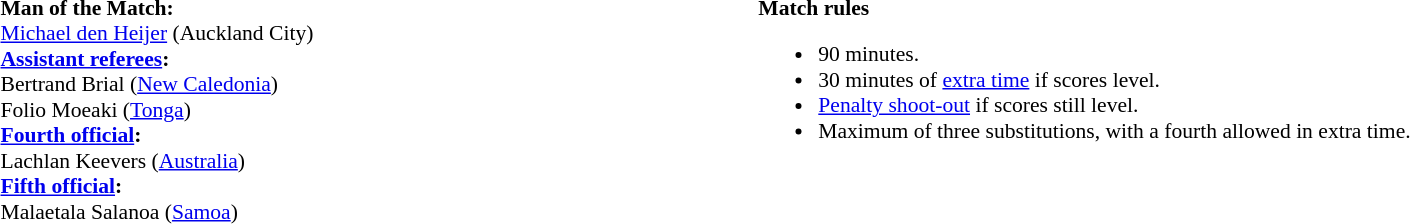<table style="width:100%; font-size:90%;">
<tr>
<td><br><strong>Man of the Match:</strong>
<br><a href='#'>Michael den Heijer</a>  (Auckland City)<br><strong><a href='#'>Assistant referees</a>:</strong>
<br>Bertrand Brial (<a href='#'>New Caledonia</a>)
<br>Folio Moeaki (<a href='#'>Tonga</a>)
<br><strong><a href='#'>Fourth official</a>:</strong>
<br>Lachlan Keevers (<a href='#'>Australia</a>)
<br><strong><a href='#'>Fifth official</a>:</strong>
<br>Malaetala Salanoa (<a href='#'>Samoa</a>)</td>
<td style="width:60%; vertical-align:top;"><br><strong>Match rules</strong><ul><li>90 minutes.</li><li>30 minutes of <a href='#'>extra time</a> if scores level.</li><li><a href='#'>Penalty shoot-out</a> if scores still level.</li><li>Maximum of three substitutions, with a fourth allowed in extra time.</li></ul></td>
</tr>
</table>
